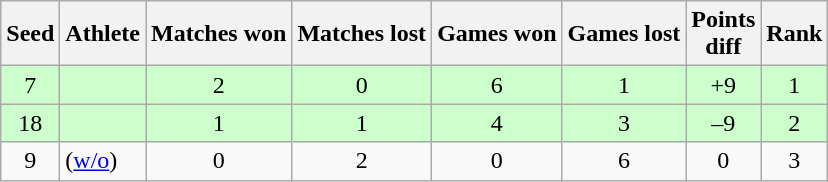<table class="wikitable">
<tr>
<th>Seed</th>
<th>Athlete</th>
<th>Matches won</th>
<th>Matches lost</th>
<th>Games won</th>
<th>Games lost</th>
<th>Points<br>diff</th>
<th>Rank</th>
</tr>
<tr bgcolor="#ccffcc">
<td align="center">7</td>
<td></td>
<td align="center">2</td>
<td align="center">0</td>
<td align="center">6</td>
<td align="center">1</td>
<td align="center">+9</td>
<td align="center">1</td>
</tr>
<tr bgcolor="#ccffcc">
<td align="center">18</td>
<td></td>
<td align="center">1</td>
<td align="center">1</td>
<td align="center">4</td>
<td align="center">3</td>
<td align="center">–9</td>
<td align="center">2</td>
</tr>
<tr>
<td align="center">9</td>
<td> (<a href='#'>w/o</a>)</td>
<td align="center">0</td>
<td align="center">2</td>
<td align="center">0</td>
<td align="center">6</td>
<td align="center">0</td>
<td align="center">3</td>
</tr>
</table>
